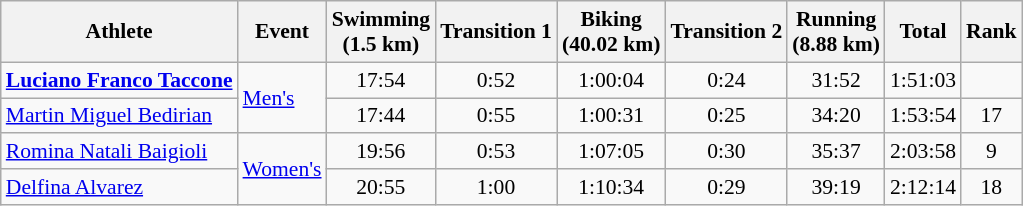<table class="wikitable" style="font-size:90%;text-align:center">
<tr>
<th>Athlete</th>
<th>Event</th>
<th>Swimming<br><span>(1.5 km)</span></th>
<th>Transition 1</th>
<th>Biking<br><span>(40.02 km)</span></th>
<th>Transition 2</th>
<th>Running<br><span>(8.88 km)</span></th>
<th>Total</th>
<th>Rank</th>
</tr>
<tr>
<td style="text-align:left"><strong><a href='#'>Luciano Franco Taccone</a></strong></td>
<td style="text-align:left" rowspan=2><a href='#'>Men's</a></td>
<td>17:54</td>
<td>0:52</td>
<td>1:00:04</td>
<td>0:24</td>
<td>31:52</td>
<td>1:51:03</td>
<td></td>
</tr>
<tr>
<td style="text-align:left"><a href='#'>Martin Miguel Bedirian</a></td>
<td>17:44</td>
<td>0:55</td>
<td>1:00:31</td>
<td>0:25</td>
<td>34:20</td>
<td>1:53:54</td>
<td>17</td>
</tr>
<tr>
<td style="text-align:left"><a href='#'>Romina Natali Baigioli</a></td>
<td style="text-align:left" rowspan=2><a href='#'>Women's</a></td>
<td>19:56</td>
<td>0:53</td>
<td>1:07:05</td>
<td>0:30</td>
<td>35:37</td>
<td>2:03:58</td>
<td>9</td>
</tr>
<tr>
<td style="text-align:left"><a href='#'>Delfina Alvarez</a></td>
<td>20:55</td>
<td>1:00</td>
<td>1:10:34</td>
<td>0:29</td>
<td>39:19</td>
<td>2:12:14</td>
<td>18</td>
</tr>
</table>
